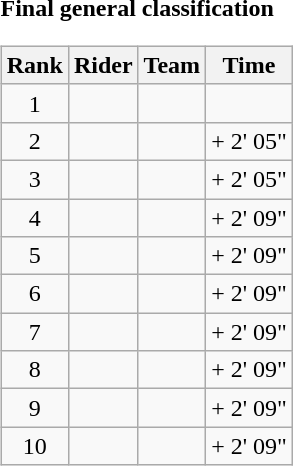<table>
<tr>
<td><strong>Final general classification</strong><br><table class="wikitable">
<tr>
<th scope="col">Rank</th>
<th scope="col">Rider</th>
<th scope="col">Team</th>
<th scope="col">Time</th>
</tr>
<tr>
<td style="text-align:center;">1</td>
<td></td>
<td></td>
<td style="text-align:right;"></td>
</tr>
<tr>
<td style="text-align:center;">2</td>
<td></td>
<td></td>
<td style="text-align:right;">+ 2' 05"</td>
</tr>
<tr>
<td style="text-align:center;">3</td>
<td></td>
<td></td>
<td style="text-align:right;">+ 2' 05"</td>
</tr>
<tr>
<td style="text-align:center;">4</td>
<td></td>
<td></td>
<td style="text-align:right;">+ 2' 09"</td>
</tr>
<tr>
<td style="text-align:center;">5</td>
<td></td>
<td></td>
<td style="text-align:right;">+ 2' 09"</td>
</tr>
<tr>
<td style="text-align:center;">6</td>
<td></td>
<td></td>
<td style="text-align:right;">+ 2' 09"</td>
</tr>
<tr>
<td style="text-align:center;">7</td>
<td></td>
<td></td>
<td style="text-align:right;">+ 2' 09"</td>
</tr>
<tr>
<td style="text-align:center;">8</td>
<td></td>
<td></td>
<td style="text-align:right;">+ 2' 09"</td>
</tr>
<tr>
<td style="text-align:center;">9</td>
<td></td>
<td></td>
<td style="text-align:right;">+ 2' 09"</td>
</tr>
<tr>
<td style="text-align:center;">10</td>
<td></td>
<td></td>
<td style="text-align:right;">+ 2' 09"</td>
</tr>
</table>
</td>
</tr>
</table>
